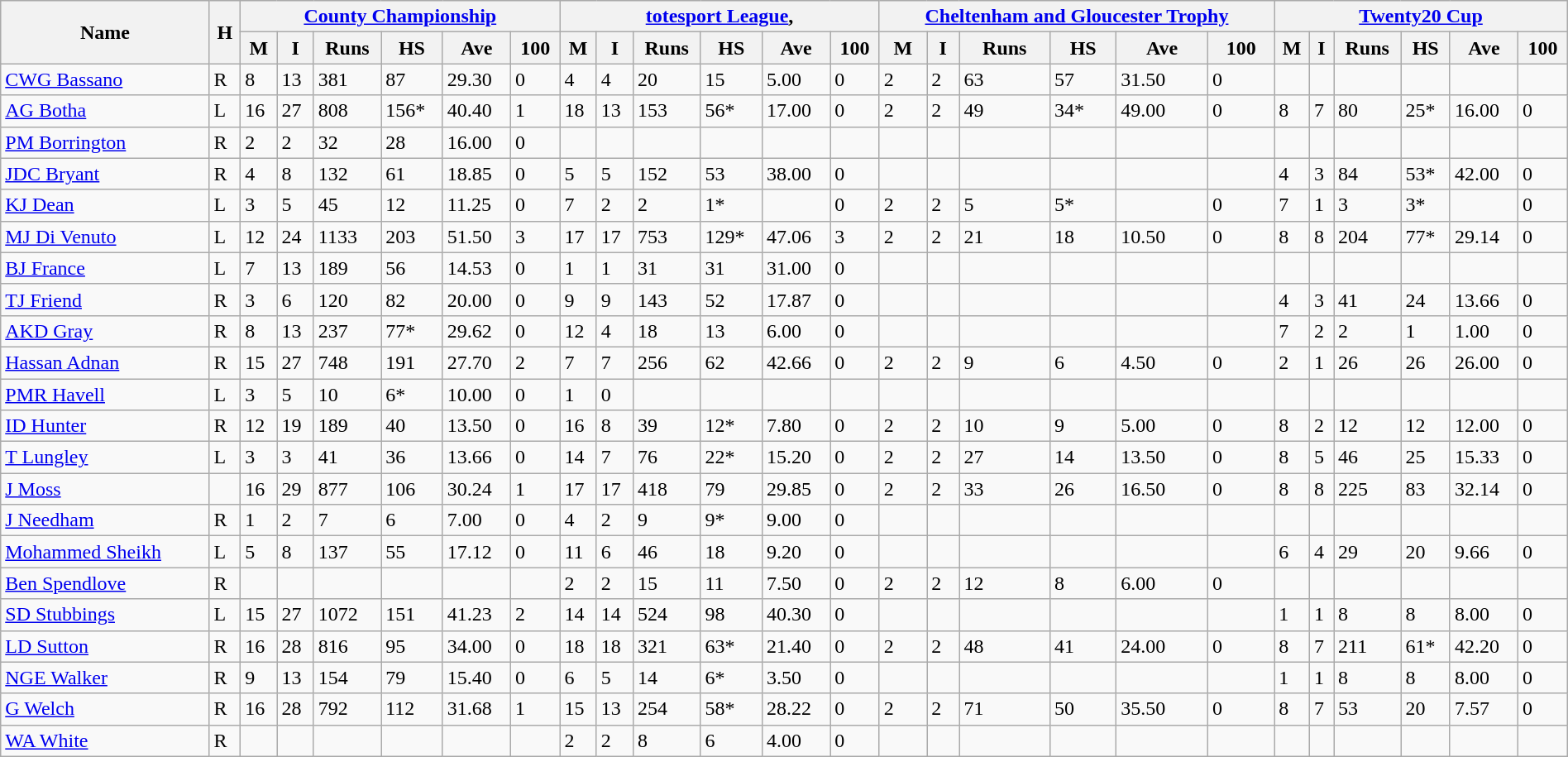<table class="wikitable " width="100%">
<tr bgcolor="#efefef">
<th rowspan=2>Name</th>
<th rowspan=2>H</th>
<th colspan=6><a href='#'>County Championship</a></th>
<th colspan=6><a href='#'>totesport League</a>,</th>
<th colspan=6><a href='#'>Cheltenham and Gloucester Trophy</a></th>
<th colspan=6><a href='#'>Twenty20 Cup</a></th>
</tr>
<tr>
<th>M</th>
<th>I</th>
<th>Runs</th>
<th>HS</th>
<th>Ave</th>
<th>100</th>
<th>M</th>
<th>I</th>
<th>Runs</th>
<th>HS</th>
<th>Ave</th>
<th>100</th>
<th>M</th>
<th>I</th>
<th>Runs</th>
<th>HS</th>
<th>Ave</th>
<th>100</th>
<th>M</th>
<th>I</th>
<th>Runs</th>
<th>HS</th>
<th>Ave</th>
<th>100</th>
</tr>
<tr>
<td><a href='#'>CWG Bassano</a></td>
<td>R</td>
<td>8</td>
<td>13</td>
<td>381</td>
<td>87</td>
<td>29.30</td>
<td>0</td>
<td>4</td>
<td>4</td>
<td>20</td>
<td>15</td>
<td>5.00</td>
<td>0</td>
<td>2</td>
<td>2</td>
<td>63</td>
<td>57</td>
<td>31.50</td>
<td>0</td>
<td></td>
<td></td>
<td></td>
<td></td>
<td></td>
<td></td>
</tr>
<tr>
<td><a href='#'>AG Botha</a></td>
<td>L</td>
<td>16</td>
<td>27</td>
<td>808</td>
<td>156*</td>
<td>40.40</td>
<td>1</td>
<td>18</td>
<td>13</td>
<td>153</td>
<td>56*</td>
<td>17.00</td>
<td>0</td>
<td>2</td>
<td>2</td>
<td>49</td>
<td>34*</td>
<td>49.00</td>
<td>0</td>
<td>8</td>
<td>7</td>
<td>80</td>
<td>25*</td>
<td>16.00</td>
<td>0</td>
</tr>
<tr>
<td><a href='#'>PM Borrington</a></td>
<td>R</td>
<td>2</td>
<td>2</td>
<td>32</td>
<td>28</td>
<td>16.00</td>
<td>0</td>
<td></td>
<td></td>
<td></td>
<td></td>
<td></td>
<td></td>
<td></td>
<td></td>
<td></td>
<td></td>
<td></td>
<td></td>
<td></td>
<td></td>
<td></td>
<td></td>
<td></td>
<td></td>
</tr>
<tr>
<td><a href='#'>JDC Bryant</a></td>
<td>R</td>
<td>4</td>
<td>8</td>
<td>132</td>
<td>61</td>
<td>18.85</td>
<td>0</td>
<td>5</td>
<td>5</td>
<td>152</td>
<td>53</td>
<td>38.00</td>
<td>0</td>
<td></td>
<td></td>
<td></td>
<td></td>
<td></td>
<td></td>
<td>4</td>
<td>3</td>
<td>84</td>
<td>53*</td>
<td>42.00</td>
<td>0</td>
</tr>
<tr>
<td><a href='#'>KJ Dean</a></td>
<td>L</td>
<td>3</td>
<td>5</td>
<td>45</td>
<td>12</td>
<td>11.25</td>
<td>0</td>
<td>7</td>
<td>2</td>
<td>2</td>
<td>1*</td>
<td></td>
<td>0</td>
<td>2</td>
<td>2</td>
<td>5</td>
<td>5*</td>
<td></td>
<td>0</td>
<td>7</td>
<td>1</td>
<td>3</td>
<td>3*</td>
<td></td>
<td>0</td>
</tr>
<tr>
<td><a href='#'>MJ Di Venuto</a></td>
<td>L</td>
<td>12</td>
<td>24</td>
<td>1133</td>
<td>203</td>
<td>51.50</td>
<td>3</td>
<td>17</td>
<td>17</td>
<td>753</td>
<td>129*</td>
<td>47.06</td>
<td>3</td>
<td>2</td>
<td>2</td>
<td>21</td>
<td>18</td>
<td>10.50</td>
<td>0</td>
<td>8</td>
<td>8</td>
<td>204</td>
<td>77*</td>
<td>29.14</td>
<td>0</td>
</tr>
<tr>
<td><a href='#'>BJ France</a></td>
<td>L</td>
<td>7</td>
<td>13</td>
<td>189</td>
<td>56</td>
<td>14.53</td>
<td>0</td>
<td>1</td>
<td>1</td>
<td>31</td>
<td>31</td>
<td>31.00</td>
<td>0</td>
<td></td>
<td></td>
<td></td>
<td></td>
<td></td>
<td></td>
<td></td>
<td></td>
<td></td>
<td></td>
<td></td>
<td></td>
</tr>
<tr>
<td><a href='#'>TJ Friend</a></td>
<td>R</td>
<td>3</td>
<td>6</td>
<td>120</td>
<td>82</td>
<td>20.00</td>
<td>0</td>
<td>9</td>
<td>9</td>
<td>143</td>
<td>52</td>
<td>17.87</td>
<td>0</td>
<td></td>
<td></td>
<td></td>
<td></td>
<td></td>
<td></td>
<td>4</td>
<td>3</td>
<td>41</td>
<td>24</td>
<td>13.66</td>
<td>0</td>
</tr>
<tr>
<td><a href='#'>AKD Gray</a></td>
<td>R</td>
<td>8</td>
<td>13</td>
<td>237</td>
<td>77*</td>
<td>29.62</td>
<td>0</td>
<td>12</td>
<td>4</td>
<td>18</td>
<td>13</td>
<td>6.00</td>
<td>0</td>
<td></td>
<td></td>
<td></td>
<td></td>
<td></td>
<td></td>
<td>7</td>
<td>2</td>
<td>2</td>
<td>1</td>
<td>1.00</td>
<td>0</td>
</tr>
<tr>
<td><a href='#'>Hassan Adnan</a></td>
<td>R</td>
<td>15</td>
<td>27</td>
<td>748</td>
<td>191</td>
<td>27.70</td>
<td>2</td>
<td>7</td>
<td>7</td>
<td>256</td>
<td>62</td>
<td>42.66</td>
<td>0</td>
<td>2</td>
<td>2</td>
<td>9</td>
<td>6</td>
<td>4.50</td>
<td>0</td>
<td>2</td>
<td>1</td>
<td>26</td>
<td>26</td>
<td>26.00</td>
<td>0</td>
</tr>
<tr>
<td><a href='#'>PMR Havell</a></td>
<td>L</td>
<td>3</td>
<td>5</td>
<td>10</td>
<td>6*</td>
<td>10.00</td>
<td>0</td>
<td>1</td>
<td>0</td>
<td></td>
<td></td>
<td></td>
<td></td>
<td></td>
<td></td>
<td></td>
<td></td>
<td></td>
<td></td>
<td></td>
<td></td>
<td></td>
<td></td>
<td></td>
<td></td>
</tr>
<tr>
<td><a href='#'>ID Hunter</a></td>
<td>R</td>
<td>12</td>
<td>19</td>
<td>189</td>
<td>40</td>
<td>13.50</td>
<td>0</td>
<td>16</td>
<td>8</td>
<td>39</td>
<td>12*</td>
<td>7.80</td>
<td>0</td>
<td>2</td>
<td>2</td>
<td>10</td>
<td>9</td>
<td>5.00</td>
<td>0</td>
<td>8</td>
<td>2</td>
<td>12</td>
<td>12</td>
<td>12.00</td>
<td>0</td>
</tr>
<tr>
<td><a href='#'>T Lungley</a></td>
<td>L</td>
<td>3</td>
<td>3</td>
<td>41</td>
<td>36</td>
<td>13.66</td>
<td>0</td>
<td>14</td>
<td>7</td>
<td>76</td>
<td>22*</td>
<td>15.20</td>
<td>0</td>
<td>2</td>
<td>2</td>
<td>27</td>
<td>14</td>
<td>13.50</td>
<td>0</td>
<td>8</td>
<td>5</td>
<td>46</td>
<td>25</td>
<td>15.33</td>
<td>0</td>
</tr>
<tr>
<td><a href='#'>J Moss</a></td>
<td></td>
<td>16</td>
<td>29</td>
<td>877</td>
<td>106</td>
<td>30.24</td>
<td>1</td>
<td>17</td>
<td>17</td>
<td>418</td>
<td>79</td>
<td>29.85</td>
<td>0</td>
<td>2</td>
<td>2</td>
<td>33</td>
<td>26</td>
<td>16.50</td>
<td>0</td>
<td>8</td>
<td>8</td>
<td>225</td>
<td>83</td>
<td>32.14</td>
<td>0</td>
</tr>
<tr>
<td><a href='#'>J Needham</a></td>
<td>R</td>
<td>1</td>
<td>2</td>
<td>7</td>
<td>6</td>
<td>7.00</td>
<td>0</td>
<td>4</td>
<td>2</td>
<td>9</td>
<td>9*</td>
<td>9.00</td>
<td>0</td>
<td></td>
<td></td>
<td></td>
<td></td>
<td></td>
<td></td>
<td></td>
<td></td>
<td></td>
<td></td>
<td></td>
<td></td>
</tr>
<tr>
<td><a href='#'>Mohammed Sheikh</a></td>
<td>L</td>
<td>5</td>
<td>8</td>
<td>137</td>
<td>55</td>
<td>17.12</td>
<td>0</td>
<td>11</td>
<td>6</td>
<td>46</td>
<td>18</td>
<td>9.20</td>
<td>0</td>
<td></td>
<td></td>
<td></td>
<td></td>
<td></td>
<td></td>
<td>6</td>
<td>4</td>
<td>29</td>
<td>20</td>
<td>9.66</td>
<td>0</td>
</tr>
<tr>
<td><a href='#'>Ben Spendlove</a></td>
<td>R</td>
<td></td>
<td></td>
<td></td>
<td></td>
<td></td>
<td></td>
<td>2</td>
<td>2</td>
<td>15</td>
<td>11</td>
<td>7.50</td>
<td>0</td>
<td>2</td>
<td>2</td>
<td>12</td>
<td>8</td>
<td>6.00</td>
<td>0</td>
<td></td>
<td></td>
<td></td>
<td></td>
<td></td>
<td></td>
</tr>
<tr>
<td><a href='#'>SD Stubbings</a></td>
<td>L</td>
<td>15</td>
<td>27</td>
<td>1072</td>
<td>151</td>
<td>41.23</td>
<td>2</td>
<td>14</td>
<td>14</td>
<td>524</td>
<td>98</td>
<td>40.30</td>
<td>0</td>
<td></td>
<td></td>
<td></td>
<td></td>
<td></td>
<td></td>
<td>1</td>
<td>1</td>
<td>8</td>
<td>8</td>
<td>8.00</td>
<td>0</td>
</tr>
<tr>
<td><a href='#'>LD Sutton</a></td>
<td>R</td>
<td>16</td>
<td>28</td>
<td>816</td>
<td>95</td>
<td>34.00</td>
<td>0</td>
<td>18</td>
<td>18</td>
<td>321</td>
<td>63*</td>
<td>21.40</td>
<td>0</td>
<td>2</td>
<td>2</td>
<td>48</td>
<td>41</td>
<td>24.00</td>
<td>0</td>
<td>8</td>
<td>7</td>
<td>211</td>
<td>61*</td>
<td>42.20</td>
<td>0</td>
</tr>
<tr>
<td><a href='#'>NGE Walker</a></td>
<td>R</td>
<td>9</td>
<td>13</td>
<td>154</td>
<td>79</td>
<td>15.40</td>
<td>0</td>
<td>6</td>
<td>5</td>
<td>14</td>
<td>6*</td>
<td>3.50</td>
<td>0</td>
<td></td>
<td></td>
<td></td>
<td></td>
<td></td>
<td></td>
<td>1</td>
<td>1</td>
<td>8</td>
<td>8</td>
<td>8.00</td>
<td>0</td>
</tr>
<tr>
<td><a href='#'>G Welch</a></td>
<td>R</td>
<td>16</td>
<td>28</td>
<td>792</td>
<td>112</td>
<td>31.68</td>
<td>1</td>
<td>15</td>
<td>13</td>
<td>254</td>
<td>58*</td>
<td>28.22</td>
<td>0</td>
<td>2</td>
<td>2</td>
<td>71</td>
<td>50</td>
<td>35.50</td>
<td>0</td>
<td>8</td>
<td>7</td>
<td>53</td>
<td>20</td>
<td>7.57</td>
<td>0</td>
</tr>
<tr>
<td><a href='#'>WA White</a></td>
<td>R</td>
<td></td>
<td></td>
<td></td>
<td></td>
<td></td>
<td></td>
<td>2</td>
<td>2</td>
<td>8</td>
<td>6</td>
<td>4.00</td>
<td>0</td>
<td></td>
<td></td>
<td></td>
<td></td>
<td></td>
<td></td>
<td></td>
<td></td>
<td></td>
<td></td>
<td></td>
<td><br></td>
</tr>
</table>
